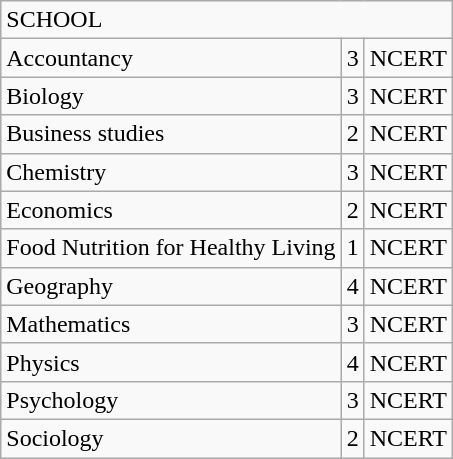<table class="wikitable">
<tr>
<td colspan="3">SCHOOL</td>
</tr>
<tr>
<td>Accountancy</td>
<td>3</td>
<td>NCERT</td>
</tr>
<tr>
<td>Biology</td>
<td>3</td>
<td>NCERT</td>
</tr>
<tr>
<td>Business studies</td>
<td>2</td>
<td>NCERT</td>
</tr>
<tr>
<td>Chemistry</td>
<td>3</td>
<td>NCERT</td>
</tr>
<tr>
<td>Economics</td>
<td>2</td>
<td>NCERT</td>
</tr>
<tr>
<td>Food Nutrition for Healthy Living</td>
<td>1</td>
<td>NCERT</td>
</tr>
<tr>
<td>Geography</td>
<td>4</td>
<td>NCERT</td>
</tr>
<tr>
<td>Mathematics</td>
<td>3</td>
<td>NCERT</td>
</tr>
<tr>
<td>Physics</td>
<td>4</td>
<td>NCERT</td>
</tr>
<tr>
<td>Psychology</td>
<td>3</td>
<td>NCERT</td>
</tr>
<tr>
<td>Sociology</td>
<td>2</td>
<td>NCERT</td>
</tr>
</table>
